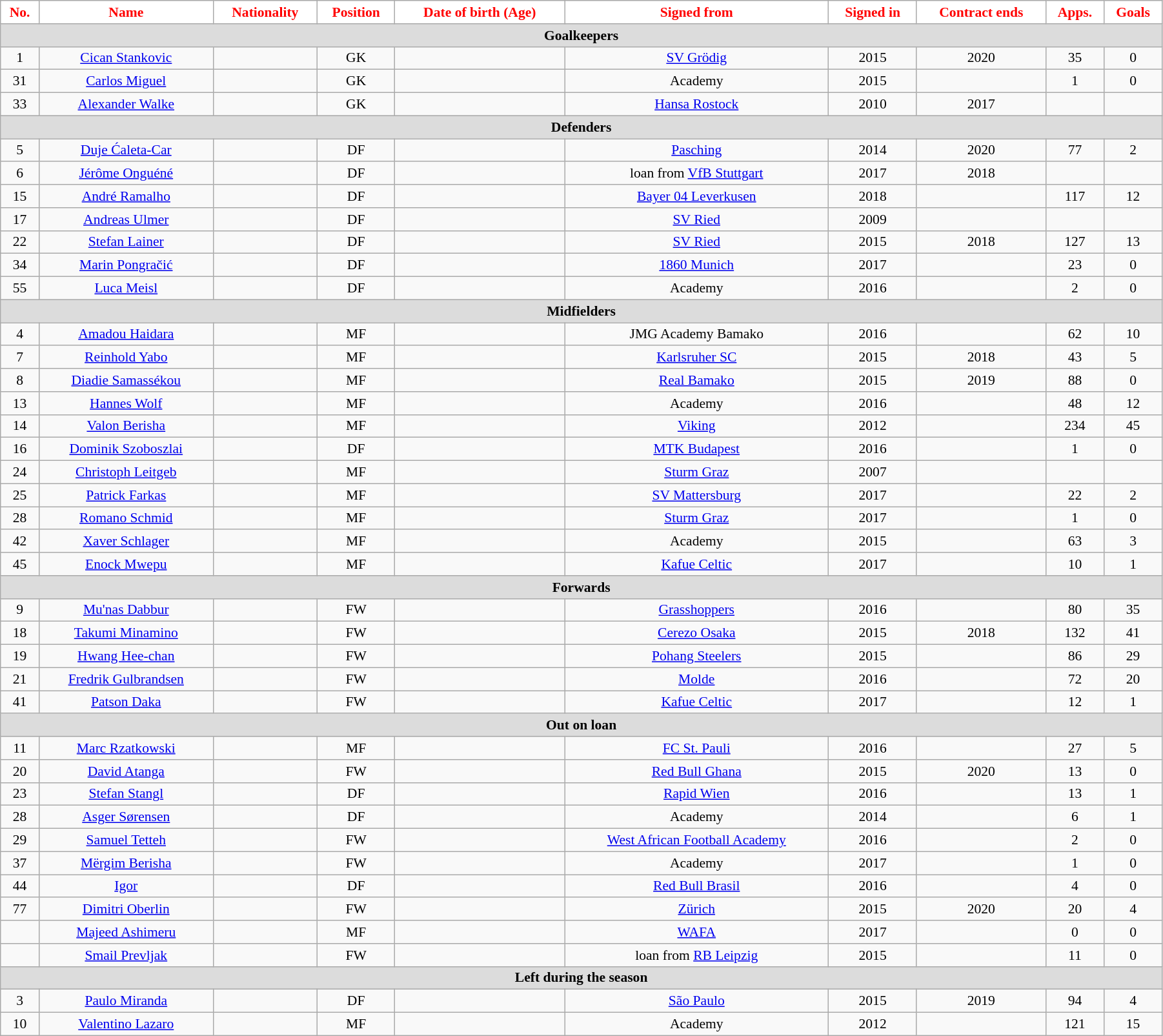<table class="wikitable"  style="text-align:center; font-size:90%; width:95%;">
<tr>
<th style="background:#FFFFFF; color:#FF0000; text-align:center;">No.</th>
<th style="background:#FFFFFF; color:#FF0000; text-align:center;">Name</th>
<th style="background:#FFFFFF; color:#FF0000; text-align:center;">Nationality</th>
<th style="background:#FFFFFF; color:#FF0000; text-align:center;">Position</th>
<th style="background:#FFFFFF; color:#FF0000; text-align:center;">Date of birth (Age)</th>
<th style="background:#FFFFFF; color:#FF0000; text-align:center;">Signed from</th>
<th style="background:#FFFFFF; color:#FF0000; text-align:center;">Signed in</th>
<th style="background:#FFFFFF; color:#FF0000; text-align:center;">Contract ends</th>
<th style="background:#FFFFFF; color:#FF0000; text-align:center;">Apps.</th>
<th style="background:#FFFFFF; color:#FF0000; text-align:center;">Goals</th>
</tr>
<tr>
<th colspan="11"  style="background:#dcdcdc; text-align:center;">Goalkeepers</th>
</tr>
<tr>
<td>1</td>
<td><a href='#'>Cican Stankovic</a></td>
<td></td>
<td>GK</td>
<td></td>
<td><a href='#'>SV Grödig</a></td>
<td>2015</td>
<td>2020</td>
<td>35</td>
<td>0</td>
</tr>
<tr>
<td>31</td>
<td><a href='#'>Carlos Miguel</a></td>
<td></td>
<td>GK</td>
<td></td>
<td>Academy</td>
<td>2015</td>
<td></td>
<td>1</td>
<td>0</td>
</tr>
<tr>
<td>33</td>
<td><a href='#'>Alexander Walke</a></td>
<td></td>
<td>GK</td>
<td></td>
<td><a href='#'>Hansa Rostock</a></td>
<td>2010</td>
<td>2017</td>
<td></td>
<td></td>
</tr>
<tr>
<th colspan="11"  style="background:#dcdcdc; text-align:center;">Defenders</th>
</tr>
<tr>
<td>5</td>
<td><a href='#'>Duje Ćaleta-Car</a></td>
<td></td>
<td>DF</td>
<td></td>
<td><a href='#'>Pasching</a></td>
<td>2014</td>
<td>2020</td>
<td>77</td>
<td>2</td>
</tr>
<tr>
<td>6</td>
<td><a href='#'>Jérôme Onguéné</a></td>
<td></td>
<td>DF</td>
<td></td>
<td>loan from <a href='#'>VfB Stuttgart</a></td>
<td>2017</td>
<td>2018</td>
<td></td>
<td></td>
</tr>
<tr>
<td>15</td>
<td><a href='#'>André Ramalho</a></td>
<td></td>
<td>DF</td>
<td></td>
<td><a href='#'>Bayer 04 Leverkusen</a></td>
<td>2018</td>
<td></td>
<td>117</td>
<td>12</td>
</tr>
<tr>
<td>17</td>
<td><a href='#'>Andreas Ulmer</a></td>
<td></td>
<td>DF</td>
<td></td>
<td><a href='#'>SV Ried</a></td>
<td>2009</td>
<td></td>
<td></td>
<td></td>
</tr>
<tr>
<td>22</td>
<td><a href='#'>Stefan Lainer</a></td>
<td></td>
<td>DF</td>
<td></td>
<td><a href='#'>SV Ried</a></td>
<td>2015</td>
<td>2018</td>
<td>127</td>
<td>13</td>
</tr>
<tr>
<td>34</td>
<td><a href='#'>Marin Pongračić</a></td>
<td></td>
<td>DF</td>
<td></td>
<td><a href='#'>1860 Munich</a></td>
<td>2017</td>
<td></td>
<td>23</td>
<td>0</td>
</tr>
<tr>
<td>55</td>
<td><a href='#'>Luca Meisl</a></td>
<td></td>
<td>DF</td>
<td></td>
<td>Academy</td>
<td>2016</td>
<td></td>
<td>2</td>
<td>0</td>
</tr>
<tr>
<th colspan="11"  style="background:#dcdcdc; text-align:center;">Midfielders</th>
</tr>
<tr>
<td>4</td>
<td><a href='#'>Amadou Haidara</a></td>
<td></td>
<td>MF</td>
<td></td>
<td>JMG Academy Bamako</td>
<td>2016</td>
<td></td>
<td>62</td>
<td>10</td>
</tr>
<tr>
<td>7</td>
<td><a href='#'>Reinhold Yabo</a></td>
<td></td>
<td>MF</td>
<td></td>
<td><a href='#'>Karlsruher SC</a></td>
<td>2015</td>
<td>2018</td>
<td>43</td>
<td>5</td>
</tr>
<tr>
<td>8</td>
<td><a href='#'>Diadie Samassékou</a></td>
<td></td>
<td>MF</td>
<td></td>
<td><a href='#'>Real Bamako</a></td>
<td>2015</td>
<td>2019</td>
<td>88</td>
<td>0</td>
</tr>
<tr>
<td>13</td>
<td><a href='#'>Hannes Wolf</a></td>
<td></td>
<td>MF</td>
<td></td>
<td>Academy</td>
<td>2016</td>
<td></td>
<td>48</td>
<td>12</td>
</tr>
<tr>
<td>14</td>
<td><a href='#'>Valon Berisha</a></td>
<td></td>
<td>MF</td>
<td></td>
<td><a href='#'>Viking</a></td>
<td>2012</td>
<td></td>
<td>234</td>
<td>45</td>
</tr>
<tr>
<td>16</td>
<td><a href='#'>Dominik Szoboszlai</a></td>
<td></td>
<td>DF</td>
<td></td>
<td><a href='#'>MTK Budapest</a></td>
<td>2016</td>
<td></td>
<td>1</td>
<td>0</td>
</tr>
<tr>
<td>24</td>
<td><a href='#'>Christoph Leitgeb</a></td>
<td></td>
<td>MF</td>
<td></td>
<td><a href='#'>Sturm Graz</a></td>
<td>2007</td>
<td></td>
<td></td>
<td></td>
</tr>
<tr>
<td>25</td>
<td><a href='#'>Patrick Farkas</a></td>
<td></td>
<td>MF</td>
<td></td>
<td><a href='#'>SV Mattersburg</a></td>
<td>2017</td>
<td></td>
<td>22</td>
<td>2</td>
</tr>
<tr>
<td>28</td>
<td><a href='#'>Romano Schmid</a></td>
<td></td>
<td>MF</td>
<td></td>
<td><a href='#'>Sturm Graz</a></td>
<td>2017</td>
<td></td>
<td>1</td>
<td>0</td>
</tr>
<tr>
<td>42</td>
<td><a href='#'>Xaver Schlager</a></td>
<td></td>
<td>MF</td>
<td></td>
<td>Academy</td>
<td>2015</td>
<td></td>
<td>63</td>
<td>3</td>
</tr>
<tr>
<td>45</td>
<td><a href='#'>Enock Mwepu</a></td>
<td></td>
<td>MF</td>
<td></td>
<td><a href='#'>Kafue Celtic</a></td>
<td>2017</td>
<td></td>
<td>10</td>
<td>1</td>
</tr>
<tr>
<th colspan="11"  style="background:#dcdcdc; text-align:center;">Forwards</th>
</tr>
<tr>
<td>9</td>
<td><a href='#'>Mu'nas Dabbur</a></td>
<td></td>
<td>FW</td>
<td></td>
<td><a href='#'>Grasshoppers</a></td>
<td>2016</td>
<td></td>
<td>80</td>
<td>35</td>
</tr>
<tr>
<td>18</td>
<td><a href='#'>Takumi Minamino</a></td>
<td></td>
<td>FW</td>
<td></td>
<td><a href='#'>Cerezo Osaka</a></td>
<td>2015</td>
<td>2018</td>
<td>132</td>
<td>41</td>
</tr>
<tr>
<td>19</td>
<td><a href='#'>Hwang Hee-chan</a></td>
<td></td>
<td>FW</td>
<td></td>
<td><a href='#'>Pohang Steelers</a></td>
<td>2015</td>
<td></td>
<td>86</td>
<td>29</td>
</tr>
<tr>
<td>21</td>
<td><a href='#'>Fredrik Gulbrandsen</a></td>
<td></td>
<td>FW</td>
<td></td>
<td><a href='#'>Molde</a></td>
<td>2016</td>
<td></td>
<td>72</td>
<td>20</td>
</tr>
<tr>
<td>41</td>
<td><a href='#'>Patson Daka</a></td>
<td></td>
<td>FW</td>
<td></td>
<td><a href='#'>Kafue Celtic</a></td>
<td>2017</td>
<td></td>
<td>12</td>
<td>1</td>
</tr>
<tr>
<th colspan="11"  style="background:#dcdcdc; text-align:center;">Out on loan</th>
</tr>
<tr>
<td>11</td>
<td><a href='#'>Marc Rzatkowski</a></td>
<td></td>
<td>MF</td>
<td></td>
<td><a href='#'>FC St. Pauli</a></td>
<td>2016</td>
<td></td>
<td>27</td>
<td>5</td>
</tr>
<tr>
<td>20</td>
<td><a href='#'>David Atanga</a></td>
<td></td>
<td>FW</td>
<td></td>
<td><a href='#'>Red Bull Ghana</a></td>
<td>2015</td>
<td>2020</td>
<td>13</td>
<td>0</td>
</tr>
<tr>
<td>23</td>
<td><a href='#'>Stefan Stangl</a></td>
<td></td>
<td>DF</td>
<td></td>
<td><a href='#'>Rapid Wien</a></td>
<td>2016</td>
<td></td>
<td>13</td>
<td>1</td>
</tr>
<tr>
<td>28</td>
<td><a href='#'>Asger Sørensen</a></td>
<td></td>
<td>DF</td>
<td></td>
<td>Academy</td>
<td>2014</td>
<td></td>
<td>6</td>
<td>1</td>
</tr>
<tr>
<td>29</td>
<td><a href='#'>Samuel Tetteh</a></td>
<td></td>
<td>FW</td>
<td></td>
<td><a href='#'>West African Football Academy</a></td>
<td>2016</td>
<td></td>
<td>2</td>
<td>0</td>
</tr>
<tr>
<td>37</td>
<td><a href='#'>Mërgim Berisha</a></td>
<td></td>
<td>FW</td>
<td></td>
<td>Academy</td>
<td>2017</td>
<td></td>
<td>1</td>
<td>0</td>
</tr>
<tr>
<td>44</td>
<td><a href='#'>Igor</a></td>
<td></td>
<td>DF</td>
<td></td>
<td><a href='#'>Red Bull Brasil</a></td>
<td>2016</td>
<td></td>
<td>4</td>
<td>0</td>
</tr>
<tr>
<td>77</td>
<td><a href='#'>Dimitri Oberlin</a></td>
<td></td>
<td>FW</td>
<td></td>
<td><a href='#'>Zürich</a></td>
<td>2015</td>
<td>2020</td>
<td>20</td>
<td>4</td>
</tr>
<tr>
<td></td>
<td><a href='#'>Majeed Ashimeru</a></td>
<td></td>
<td>MF</td>
<td></td>
<td><a href='#'>WAFA</a></td>
<td>2017</td>
<td></td>
<td>0</td>
<td>0</td>
</tr>
<tr>
<td></td>
<td><a href='#'>Smail Prevljak</a></td>
<td></td>
<td>FW</td>
<td></td>
<td>loan from <a href='#'>RB Leipzig</a></td>
<td>2015</td>
<td></td>
<td>11</td>
<td>0</td>
</tr>
<tr>
<th colspan="11"  style="background:#dcdcdc; text-align:center;">Left during the season</th>
</tr>
<tr>
<td>3</td>
<td><a href='#'>Paulo Miranda</a></td>
<td></td>
<td>DF</td>
<td></td>
<td><a href='#'>São Paulo</a></td>
<td>2015</td>
<td>2019</td>
<td>94</td>
<td>4</td>
</tr>
<tr>
<td>10</td>
<td><a href='#'>Valentino Lazaro</a></td>
<td></td>
<td>MF</td>
<td></td>
<td>Academy</td>
<td>2012</td>
<td></td>
<td>121</td>
<td>15</td>
</tr>
</table>
